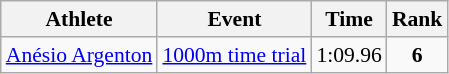<table class=wikitable style="font-size:90%">
<tr>
<th>Athlete</th>
<th>Event</th>
<th>Time</th>
<th>Rank</th>
</tr>
<tr align=center>
<td align=left><a href='#'>Anésio Argenton</a></td>
<td align=left><a href='#'>1000m time trial</a></td>
<td>1:09.96</td>
<td><strong>6</strong></td>
</tr>
</table>
